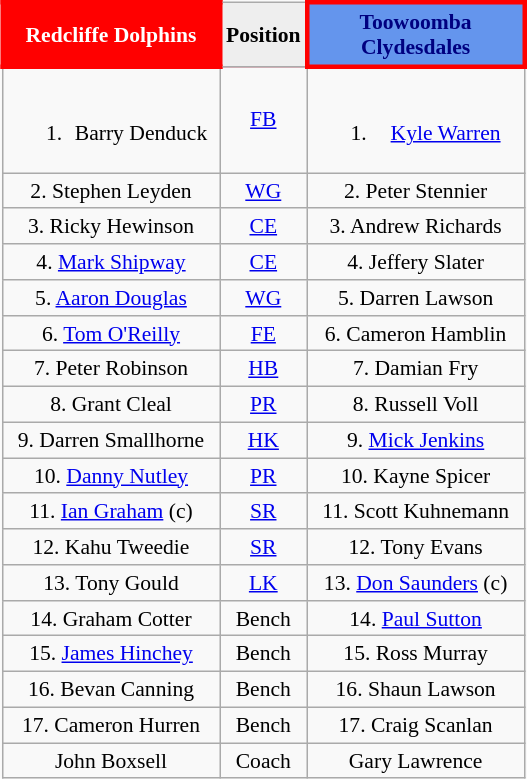<table class="wikitable" style="float:right; font-size:90%; text-align:center; margin-left:1em;">
<tr style="background:#f03;">
<th align="centre" width="136" style="border: 3px solid red; background: red; color: white">Redcliffe Dolphins</th>
<th align="center" style="background: #eeeeee; color: black">Position</th>
<th align="centre" width="136" style="border: 3px solid red; background: #6495ED; color: #000080">Toowoomba Clydesdales</th>
</tr>
<tr>
<td><br><ol><li>Barry Denduck</li></ol></td>
<td><a href='#'>FB</a></td>
<td><br><ol><li><a href='#'>Kyle Warren</a></li></ol></td>
</tr>
<tr>
<td>2. Stephen Leyden</td>
<td><a href='#'>WG</a></td>
<td>2. Peter Stennier</td>
</tr>
<tr>
<td>3. Ricky Hewinson</td>
<td><a href='#'>CE</a></td>
<td>3. Andrew Richards</td>
</tr>
<tr>
<td>4. <a href='#'>Mark Shipway</a></td>
<td><a href='#'>CE</a></td>
<td>4. Jeffery Slater</td>
</tr>
<tr>
<td>5. <a href='#'>Aaron Douglas</a></td>
<td><a href='#'>WG</a></td>
<td>5. Darren Lawson</td>
</tr>
<tr>
<td>6. <a href='#'>Tom O'Reilly</a></td>
<td><a href='#'>FE</a></td>
<td>6. Cameron Hamblin</td>
</tr>
<tr>
<td>7. Peter Robinson</td>
<td><a href='#'>HB</a></td>
<td>7. Damian Fry</td>
</tr>
<tr>
<td>8. Grant Cleal</td>
<td><a href='#'>PR</a></td>
<td>8. Russell Voll</td>
</tr>
<tr>
<td>9. Darren Smallhorne</td>
<td><a href='#'>HK</a></td>
<td>9. <a href='#'>Mick Jenkins</a></td>
</tr>
<tr>
<td>10. <a href='#'>Danny Nutley</a></td>
<td><a href='#'>PR</a></td>
<td>10. Kayne Spicer</td>
</tr>
<tr>
<td>11. <a href='#'>Ian Graham</a> (c)</td>
<td><a href='#'>SR</a></td>
<td>11. Scott Kuhnemann</td>
</tr>
<tr>
<td>12. Kahu Tweedie</td>
<td><a href='#'>SR</a></td>
<td>12. Tony Evans</td>
</tr>
<tr>
<td>13. Tony Gould</td>
<td><a href='#'>LK</a></td>
<td>13. <a href='#'>Don Saunders</a> (c)</td>
</tr>
<tr>
<td>14. Graham Cotter</td>
<td>Bench</td>
<td>14. <a href='#'>Paul Sutton</a></td>
</tr>
<tr>
<td>15. <a href='#'>James Hinchey</a></td>
<td>Bench</td>
<td>15. Ross Murray</td>
</tr>
<tr>
<td>16. Bevan Canning</td>
<td>Bench</td>
<td>16. Shaun Lawson</td>
</tr>
<tr>
<td>17. Cameron Hurren</td>
<td>Bench</td>
<td>17. Craig Scanlan</td>
</tr>
<tr>
<td>John Boxsell</td>
<td>Coach</td>
<td>Gary Lawrence</td>
</tr>
</table>
